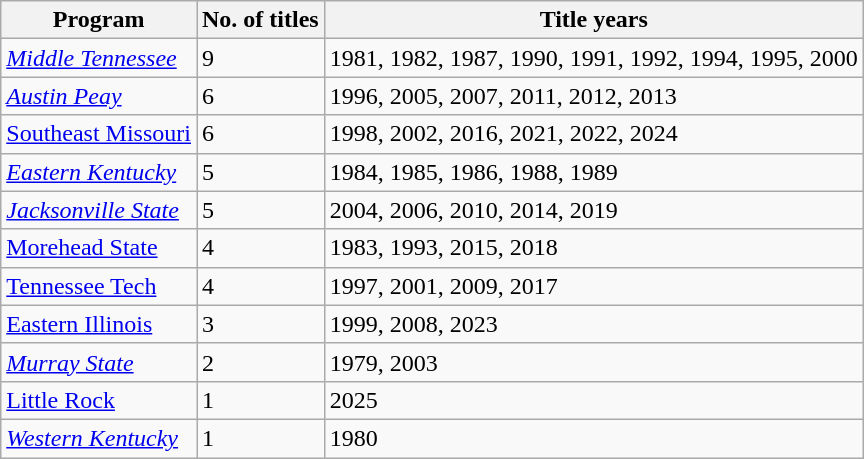<table class="wikitable sortable">
<tr>
<th>Program</th>
<th>No. of titles</th>
<th>Title years</th>
</tr>
<tr>
<td><em><a href='#'>Middle Tennessee</a></em></td>
<td>9</td>
<td>1981, 1982, 1987, 1990, 1991, 1992, 1994, 1995, 2000</td>
</tr>
<tr>
<td><em><a href='#'>Austin Peay</a></em></td>
<td>6</td>
<td>1996, 2005, 2007, 2011, 2012, 2013</td>
</tr>
<tr>
<td><a href='#'>Southeast Missouri</a></td>
<td>6</td>
<td>1998, 2002, 2016, 2021, 2022, 2024</td>
</tr>
<tr>
<td><em><a href='#'>Eastern Kentucky</a></em></td>
<td>5</td>
<td>1984, 1985, 1986, 1988, 1989</td>
</tr>
<tr>
<td><em><a href='#'>Jacksonville State</a></em></td>
<td>5</td>
<td>2004, 2006, 2010, 2014, 2019</td>
</tr>
<tr>
<td><a href='#'>Morehead State</a></td>
<td>4</td>
<td>1983, 1993, 2015, 2018</td>
</tr>
<tr>
<td><a href='#'>Tennessee Tech</a></td>
<td>4</td>
<td>1997, 2001, 2009, 2017</td>
</tr>
<tr>
<td><a href='#'>Eastern Illinois</a></td>
<td>3</td>
<td>1999, 2008, 2023</td>
</tr>
<tr>
<td><em><a href='#'>Murray State</a></em></td>
<td>2</td>
<td>1979, 2003</td>
</tr>
<tr>
<td><a href='#'>Little Rock</a></td>
<td>1</td>
<td>2025</td>
</tr>
<tr>
<td><em><a href='#'>Western Kentucky</a></em></td>
<td>1</td>
<td>1980</td>
</tr>
</table>
